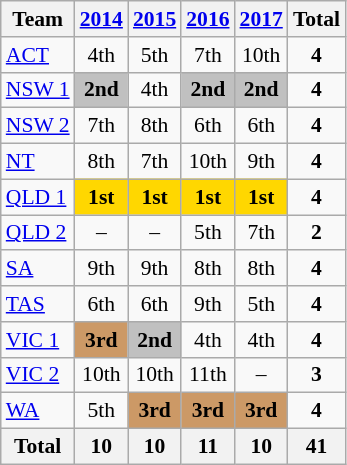<table class=wikitable style="text-align:center; font-size:90%">
<tr>
<th>Team</th>
<th><a href='#'>2014</a></th>
<th><a href='#'>2015</a></th>
<th><a href='#'>2016</a></th>
<th><a href='#'>2017</a></th>
<th>Total</th>
</tr>
<tr>
<td align=left> <a href='#'>ACT</a></td>
<td>4th</td>
<td>5th</td>
<td>7th</td>
<td>10th</td>
<td><strong>4</strong></td>
</tr>
<tr>
<td align=left> <a href='#'>NSW 1</a></td>
<td bgcolor=silver><strong>2nd</strong></td>
<td>4th</td>
<td bgcolor=silver><strong>2nd</strong></td>
<td bgcolor=silver><strong>2nd</strong></td>
<td><strong>4</strong></td>
</tr>
<tr>
<td align=left> <a href='#'>NSW 2</a></td>
<td>7th</td>
<td>8th</td>
<td>6th</td>
<td>6th</td>
<td><strong>4</strong></td>
</tr>
<tr>
<td align=left> <a href='#'>NT</a></td>
<td>8th</td>
<td>7th</td>
<td>10th</td>
<td>9th</td>
<td><strong>4</strong></td>
</tr>
<tr>
<td align=left> <a href='#'>QLD 1</a></td>
<td bgcolor=gold><strong>1st</strong></td>
<td bgcolor=gold><strong>1st</strong></td>
<td bgcolor=gold><strong>1st</strong></td>
<td bgcolor=gold><strong>1st</strong></td>
<td><strong>4</strong></td>
</tr>
<tr>
<td align=left> <a href='#'>QLD 2</a></td>
<td>–</td>
<td>–</td>
<td>5th</td>
<td>7th</td>
<td><strong>2</strong></td>
</tr>
<tr>
<td align=left> <a href='#'>SA</a></td>
<td>9th</td>
<td>9th</td>
<td>8th</td>
<td>8th</td>
<td><strong>4</strong></td>
</tr>
<tr>
<td align=left> <a href='#'>TAS</a></td>
<td>6th</td>
<td>6th</td>
<td>9th</td>
<td>5th</td>
<td><strong>4</strong></td>
</tr>
<tr>
<td align=left> <a href='#'>VIC 1</a></td>
<td bgcolor=#cc9966><strong>3rd</strong></td>
<td bgcolor=silver><strong>2nd</strong></td>
<td>4th</td>
<td>4th</td>
<td><strong>4</strong></td>
</tr>
<tr>
<td align=left> <a href='#'>VIC 2</a></td>
<td>10th</td>
<td>10th</td>
<td>11th</td>
<td>–</td>
<td><strong>3</strong></td>
</tr>
<tr>
<td align=left> <a href='#'>WA</a></td>
<td>5th</td>
<td bgcolor=#cc9966><strong>3rd</strong></td>
<td bgcolor=#cc9966><strong>3rd</strong></td>
<td bgcolor=#cc9966><strong>3rd</strong></td>
<td><strong>4</strong></td>
</tr>
<tr>
<th>Total</th>
<th><strong>10</strong></th>
<th><strong>10</strong></th>
<th><strong>11</strong></th>
<th><strong>10</strong></th>
<th><strong>41</strong></th>
</tr>
</table>
